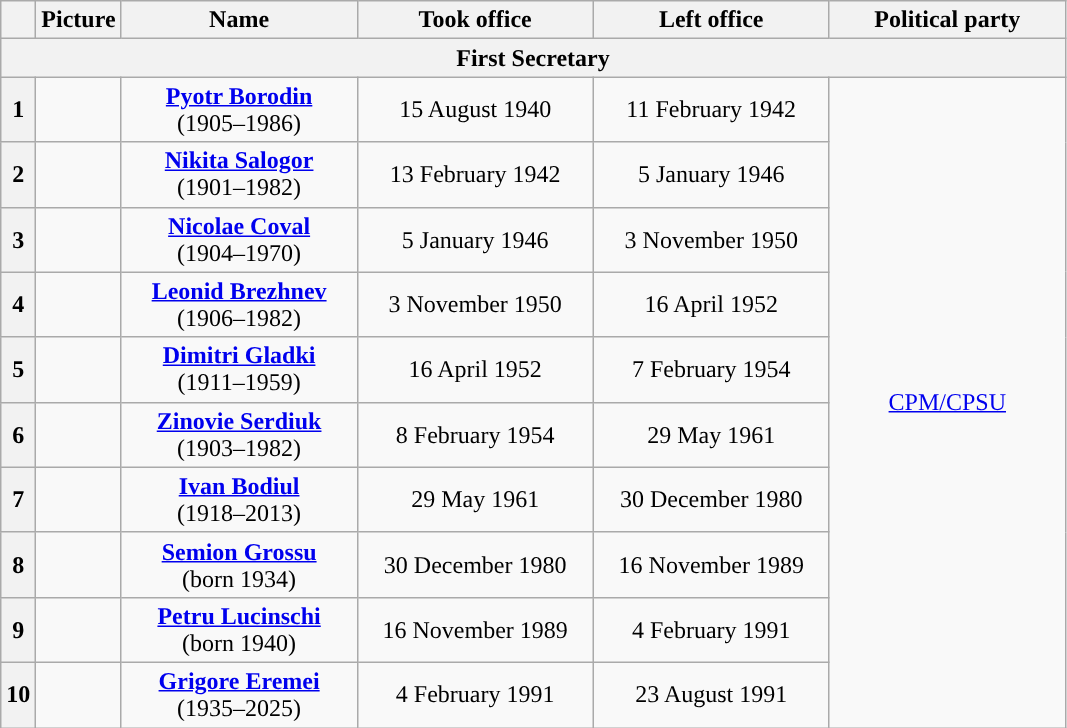<table class="wikitable" style="text-align:center">
<tr>
<th></th>
<th>Picture</th>
<th width="150">Name<br></th>
<th width="150">Took office</th>
<th width="150">Left office</th>
<th width="150">Political party</th>
</tr>
<tr>
<th colspan="6" align="center">First Secretary</th>
</tr>
<tr>
<th style="background:">1</th>
<td></td>
<td><strong><a href='#'>Pyotr Borodin</a></strong><br>(1905–1986)</td>
<td>15 August 1940</td>
<td>11 February 1942</td>
<td rowspan="10"><a href='#'>CPM/CPSU</a></td>
</tr>
<tr>
<th style="background:">2</th>
<td></td>
<td><strong><a href='#'>Nikita Salogor</a></strong><br>(1901–1982)</td>
<td>13 February 1942</td>
<td>5 January 1946</td>
</tr>
<tr>
<th style="background:">3</th>
<td></td>
<td><strong><a href='#'>Nicolae Coval</a></strong><br>(1904–1970)</td>
<td>5 January 1946</td>
<td>3 November 1950</td>
</tr>
<tr>
<th style="background:">4</th>
<td></td>
<td><strong><a href='#'>Leonid Brezhnev</a></strong><br>(1906–1982)</td>
<td>3 November 1950</td>
<td>16 April 1952</td>
</tr>
<tr>
<th style="background:">5</th>
<td></td>
<td><strong><a href='#'>Dimitri Gladki</a></strong><br>(1911–1959)</td>
<td>16 April 1952</td>
<td>7 February 1954</td>
</tr>
<tr>
<th style="background:">6</th>
<td></td>
<td><strong><a href='#'>Zinovie Serdiuk</a></strong><br>(1903–1982)</td>
<td>8 February 1954</td>
<td>29 May 1961</td>
</tr>
<tr>
<th style="background:">7</th>
<td></td>
<td><strong><a href='#'>Ivan Bodiul</a></strong><br>(1918–2013)</td>
<td>29 May 1961</td>
<td>30 December 1980</td>
</tr>
<tr>
<th style="background:">8</th>
<td></td>
<td><strong><a href='#'>Semion Grossu</a></strong><br>(born 1934)</td>
<td>30 December 1980</td>
<td>16 November 1989</td>
</tr>
<tr>
<th style="background:">9</th>
<td></td>
<td><strong><a href='#'>Petru Lucinschi</a></strong><br>(born 1940)</td>
<td>16 November 1989</td>
<td>4 February 1991</td>
</tr>
<tr>
<th style="background:">10</th>
<td></td>
<td><strong><a href='#'>Grigore Eremei</a></strong><br>(1935–2025)</td>
<td>4 February 1991</td>
<td>23 August 1991</td>
</tr>
</table>
